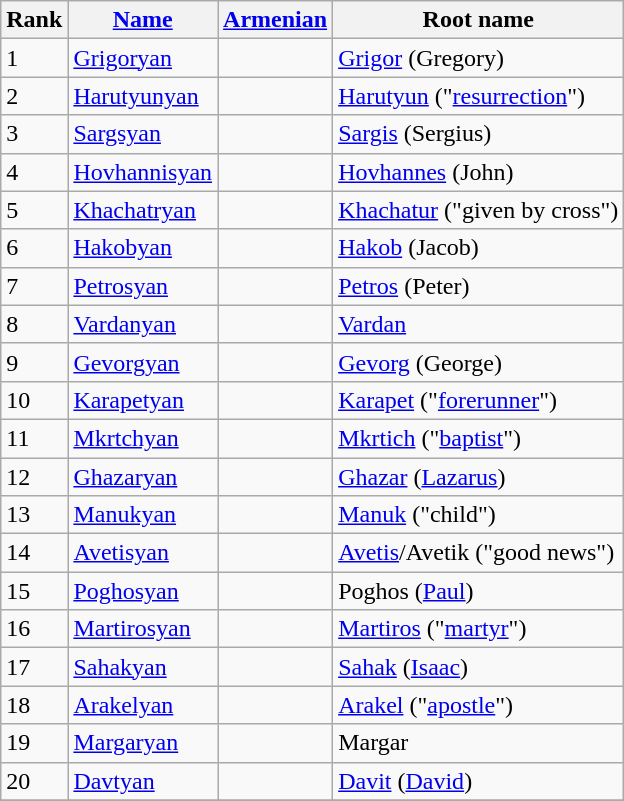<table class="wikitable">
<tr>
<th>Rank</th>
<th><a href='#'>Name</a></th>
<th><a href='#'>Armenian</a></th>
<th>Root name</th>
</tr>
<tr>
<td>1</td>
<td><a href='#'>Grigoryan</a></td>
<td></td>
<td><a href='#'>Grigor</a> (Gregory)</td>
</tr>
<tr>
<td>2</td>
<td><a href='#'>Harutyunyan</a></td>
<td></td>
<td><a href='#'>Harutyun</a> ("<a href='#'>resurrection</a>")</td>
</tr>
<tr>
<td>3</td>
<td><a href='#'>Sargsyan</a></td>
<td></td>
<td><a href='#'>Sargis</a> (Sergius)</td>
</tr>
<tr>
<td>4</td>
<td><a href='#'>Hovhannisyan</a></td>
<td></td>
<td><a href='#'>Hovhannes</a> (John)</td>
</tr>
<tr>
<td>5</td>
<td><a href='#'>Khachatryan</a></td>
<td></td>
<td><a href='#'>Khachatur</a> ("given by cross")</td>
</tr>
<tr>
<td>6</td>
<td><a href='#'>Hakobyan</a></td>
<td></td>
<td><a href='#'>Hakob</a> (Jacob)</td>
</tr>
<tr>
<td>7</td>
<td><a href='#'>Petrosyan</a></td>
<td></td>
<td><a href='#'>Petros</a> (Peter)</td>
</tr>
<tr>
<td>8</td>
<td><a href='#'>Vardanyan</a></td>
<td></td>
<td><a href='#'>Vardan</a></td>
</tr>
<tr>
<td>9</td>
<td><a href='#'>Gevorgyan</a></td>
<td></td>
<td><a href='#'>Gevorg</a> (George)</td>
</tr>
<tr>
<td>10</td>
<td><a href='#'>Karapetyan</a></td>
<td></td>
<td><a href='#'>Karapet</a> ("<a href='#'>forerunner</a>")</td>
</tr>
<tr>
<td>11</td>
<td><a href='#'>Mkrtchyan</a></td>
<td></td>
<td><a href='#'>Mkrtich</a> ("<a href='#'>baptist</a>")</td>
</tr>
<tr>
<td>12</td>
<td><a href='#'>Ghazaryan</a></td>
<td></td>
<td><a href='#'>Ghazar</a> (<a href='#'>Lazarus</a>)</td>
</tr>
<tr>
<td>13</td>
<td><a href='#'>Manukyan</a></td>
<td></td>
<td><a href='#'>Manuk</a> ("child")</td>
</tr>
<tr>
<td>14</td>
<td><a href='#'>Avetisyan</a></td>
<td></td>
<td><a href='#'>Avetis</a>/Avetik ("good news")</td>
</tr>
<tr>
<td>15</td>
<td><a href='#'>Poghosyan</a></td>
<td></td>
<td>Poghos (<a href='#'>Paul</a>)</td>
</tr>
<tr>
<td>16</td>
<td><a href='#'>Martirosyan</a></td>
<td></td>
<td><a href='#'>Martiros</a> ("<a href='#'>martyr</a>")</td>
</tr>
<tr>
<td>17</td>
<td><a href='#'>Sahakyan</a></td>
<td></td>
<td><a href='#'>Sahak</a> (<a href='#'>Isaac</a>)</td>
</tr>
<tr>
<td>18</td>
<td><a href='#'>Arakelyan</a></td>
<td></td>
<td><a href='#'>Arakel</a> ("<a href='#'>apostle</a>")</td>
</tr>
<tr>
<td>19</td>
<td><a href='#'>Margaryan</a></td>
<td></td>
<td>Margar</td>
</tr>
<tr>
<td>20</td>
<td><a href='#'>Davtyan</a></td>
<td></td>
<td><a href='#'>Davit</a> (<a href='#'>David</a>)</td>
</tr>
<tr>
</tr>
</table>
